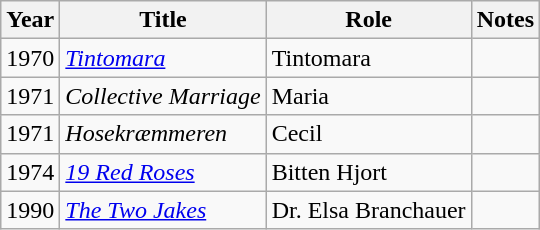<table class="wikitable">
<tr>
<th>Year</th>
<th>Title</th>
<th>Role</th>
<th>Notes</th>
</tr>
<tr>
<td>1970</td>
<td><em><a href='#'>Tintomara</a></em></td>
<td>Tintomara</td>
<td></td>
</tr>
<tr>
<td>1971</td>
<td><em>Collective Marriage</em></td>
<td>Maria</td>
<td></td>
</tr>
<tr>
<td>1971</td>
<td><em>Hosekræmmeren</em></td>
<td>Cecil</td>
<td></td>
</tr>
<tr>
<td>1974</td>
<td><em><a href='#'>19 Red Roses</a></em></td>
<td>Bitten Hjort</td>
<td></td>
</tr>
<tr>
<td>1990</td>
<td><em><a href='#'>The Two Jakes</a></em></td>
<td>Dr. Elsa Branchauer</td>
<td></td>
</tr>
</table>
